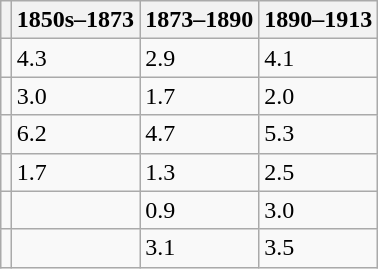<table class="wikitable" style="margin:1em auto;">
<tr>
<th></th>
<th>1850s–1873</th>
<th>1873–1890</th>
<th>1890–1913</th>
</tr>
<tr>
<td></td>
<td>4.3</td>
<td>2.9</td>
<td>4.1</td>
</tr>
<tr>
<td></td>
<td>3.0</td>
<td>1.7</td>
<td>2.0</td>
</tr>
<tr>
<td></td>
<td>6.2</td>
<td>4.7</td>
<td>5.3</td>
</tr>
<tr>
<td></td>
<td>1.7</td>
<td>1.3</td>
<td>2.5</td>
</tr>
<tr>
<td></td>
<td></td>
<td>0.9</td>
<td>3.0</td>
</tr>
<tr>
<td></td>
<td></td>
<td>3.1</td>
<td>3.5</td>
</tr>
</table>
